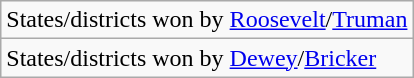<table class="wikitable">
<tr>
<td>States/districts won by <a href='#'>Roosevelt</a>/<a href='#'>Truman</a></td>
</tr>
<tr>
<td>States/districts won by <a href='#'>Dewey</a>/<a href='#'>Bricker</a></td>
</tr>
</table>
